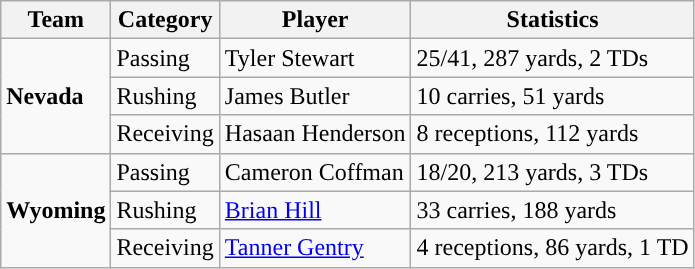<table class="wikitable" style="float: left;">
<tr>
<th>Team</th>
<th>Category</th>
<th>Player</th>
<th>Statistics</th>
</tr>
<tr>
<td rowspan=3><strong>Nevada</strong></td>
<td>Passing</td>
<td>Tyler Stewart</td>
<td>25/41, 287 yards, 2 TDs</td>
</tr>
<tr>
<td>Rushing</td>
<td>James Butler</td>
<td>10 carries, 51 yards</td>
</tr>
<tr>
<td>Receiving</td>
<td>Hasaan Henderson</td>
<td>8 receptions, 112 yards</td>
</tr>
<tr>
<td rowspan=3><strong>Wyoming</strong></td>
<td>Passing</td>
<td>Cameron Coffman</td>
<td>18/20, 213 yards, 3 TDs</td>
</tr>
<tr>
<td>Rushing</td>
<td><a href='#'>Brian Hill</a></td>
<td>33 carries, 188 yards</td>
</tr>
<tr>
<td>Receiving</td>
<td><a href='#'>Tanner Gentry</a></td>
<td>4 receptions, 86 yards, 1 TD</td>
</tr>
</table>
